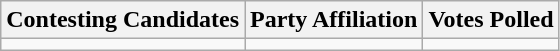<table class="wikitable sortable">
<tr>
<th>Contesting Candidates</th>
<th>Party Affiliation</th>
<th>Votes Polled</th>
</tr>
<tr>
<td></td>
<td></td>
<td></td>
</tr>
</table>
